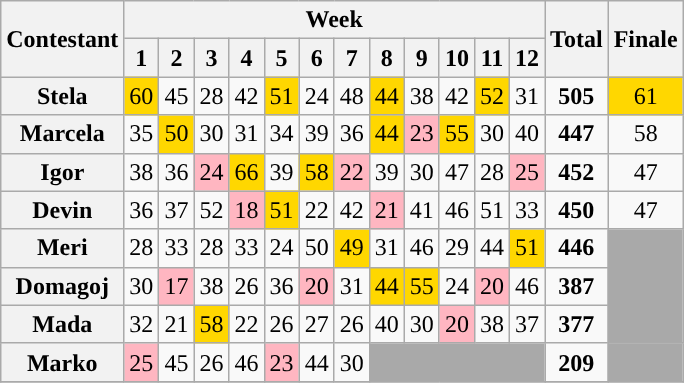<table class="wikitable sortable" style="text-align:center">
<tr>
<th scope="col" rowspan="2">Contestant</th>
<th colspan="12">Week</th>
<th scope="col" rowspan="2">Total</th>
<th scope="col" rowspan="2">Finale</th>
</tr>
<tr>
<th scope="col">1</th>
<th scope="col">2</th>
<th scope="col">3</th>
<th scope="col">4</th>
<th scope="col">5</th>
<th scope="col">6</th>
<th scope="col">7</th>
<th scope="col">8</th>
<th scope="col">9</th>
<th scope="col">10</th>
<th scope="col">11</th>
<th scope="col">12</th>
</tr>
<tr>
<th scope="row">Stela</th>
<td style="background-color:gold;">60</td>
<td>45</td>
<td>28</td>
<td>42</td>
<td style="background-color:gold;">51</td>
<td>24</td>
<td>48</td>
<td style="background-color:gold;">44</td>
<td>38</td>
<td>42</td>
<td style="background-color:gold;">52</td>
<td>31</td>
<td><strong>505</strong></td>
<td style="background-color:gold;">61</td>
</tr>
<tr>
<th scope="row">Marcela</th>
<td>35</td>
<td style="background-color:gold;">50</td>
<td>30</td>
<td>31</td>
<td>34</td>
<td>39</td>
<td>36</td>
<td style="background-color:gold;">44</td>
<td style="background-color:lightpink;">23</td>
<td style="background-color:gold;">55</td>
<td>30</td>
<td>40</td>
<td><strong>447</strong></td>
<td>58</td>
</tr>
<tr>
<th scope="row">Igor</th>
<td>38</td>
<td>36</td>
<td style="background-color:lightpink;">24</td>
<td style="background-color:gold;">66</td>
<td>39</td>
<td style="background-color:gold;">58</td>
<td style="background-color:lightpink;">22</td>
<td>39</td>
<td>30</td>
<td>47</td>
<td>28</td>
<td style="background-color:lightpink;">25</td>
<td><strong>452</strong></td>
<td>47</td>
</tr>
<tr>
<th scope="row">Devin</th>
<td>36</td>
<td>37</td>
<td>52</td>
<td style="background-color:lightpink;">18</td>
<td style="background-color:gold;">51</td>
<td>22</td>
<td>42</td>
<td style="background-color:lightpink;">21</td>
<td>41</td>
<td>46</td>
<td>51</td>
<td>33</td>
<td><strong>450</strong></td>
<td>47</td>
</tr>
<tr>
<th scope="row">Meri</th>
<td>28</td>
<td>33</td>
<td>28</td>
<td>33</td>
<td>24</td>
<td>50</td>
<td style="background-color:gold;">49</td>
<td>31</td>
<td>46</td>
<td>29</td>
<td>44</td>
<td style="background-color:gold;">51</td>
<td><strong>446</strong></td>
<td style="background-color:darkgray;" rowspan="3"></td>
</tr>
<tr>
<th scope="row">Domagoj</th>
<td>30</td>
<td style="background-color:lightpink;">17</td>
<td>38</td>
<td>26</td>
<td>36</td>
<td style="background-color:lightpink;">20</td>
<td>31</td>
<td style="background-color:gold;">44</td>
<td style="background-color:gold;">55</td>
<td>24</td>
<td style="background-color:lightpink;">20</td>
<td>46</td>
<td><strong>387</strong></td>
</tr>
<tr>
<th scope="row">Mada</th>
<td>32</td>
<td>21</td>
<td style="background-color:gold;">58</td>
<td>22</td>
<td>26</td>
<td>27</td>
<td>26</td>
<td>40</td>
<td>30</td>
<td style="background-color:lightpink;">20</td>
<td>38</td>
<td>37</td>
<td><strong>377</strong></td>
</tr>
<tr>
<th scope="row">Marko</th>
<td style="background-color:lightpink;">25</td>
<td>45</td>
<td>26</td>
<td>46</td>
<td style="background-color:lightpink;">23</td>
<td>44</td>
<td>30</td>
<td style="background-color:darkgray;" colspan="5"></td>
<td><strong>209</strong></td>
<td style="background-color:darkgray;" colspan="1"></td>
</tr>
<tr>
</tr>
</table>
